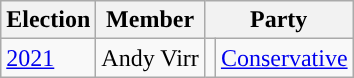<table class="wikitable">
<tr>
<th>Election</th>
<th>Member</th>
<th colspan="2">Party</th>
</tr>
<tr>
<td><a href='#'>2021</a></td>
<td>Andy Virr</td>
<td style="background-color: "></td>
<td><a href='#'>Conservative</a></td>
</tr>
</table>
